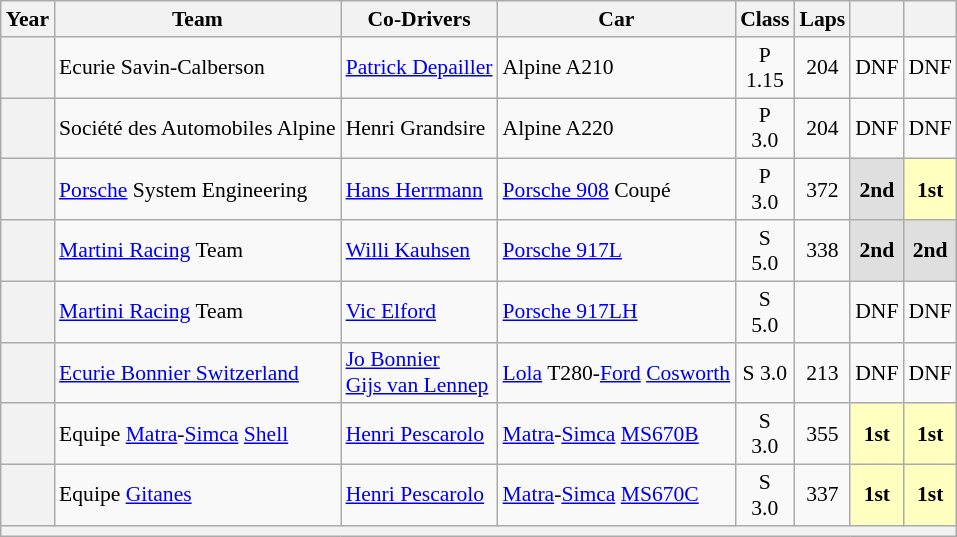<table class="wikitable" style="text-align:center; font-size:90%">
<tr>
<th>Year</th>
<th>Team</th>
<th>Co-Drivers</th>
<th>Car</th>
<th>Class</th>
<th>Laps</th>
<th></th>
<th></th>
</tr>
<tr>
<th></th>
<td align="left"> Ecurie Savin-Calberson</td>
<td align="left"> <a href='#'>Patrick Depailler</a></td>
<td align="left">Alpine A210</td>
<td>P<br>1.15</td>
<td>204</td>
<td>DNF</td>
<td>DNF</td>
</tr>
<tr>
<th></th>
<td align="left"> Société des Automobiles Alpine</td>
<td align="left"> Henri Grandsire</td>
<td align="left">Alpine A220</td>
<td>P<br>3.0</td>
<td>204</td>
<td>DNF</td>
<td>DNF</td>
</tr>
<tr>
<th></th>
<td align="left"> <a href='#'>Porsche</a> System Engineering</td>
<td align="left"> <a href='#'>Hans Herrmann</a></td>
<td align="left"><a href='#'>Porsche 908</a> Coupé</td>
<td>P<br>3.0</td>
<td>372</td>
<td style="background:#DFDFDF;"><strong>2nd</strong></td>
<td style="background:#FFFFBF;"><strong>1st</strong></td>
</tr>
<tr>
<th></th>
<td align="left"> <a href='#'>Martini Racing</a> Team</td>
<td align="left"> <a href='#'>Willi Kauhsen</a></td>
<td align="left"><a href='#'>Porsche 917L</a></td>
<td>S<br>5.0</td>
<td>338</td>
<td style="background:#DFDFDF;"><strong>2nd</strong></td>
<td style="background:#DFDFDF;"><strong>2nd</strong></td>
</tr>
<tr>
<th></th>
<td align="left"> <a href='#'>Martini Racing</a> Team</td>
<td align="left"> <a href='#'>Vic Elford</a></td>
<td align="left"><a href='#'>Porsche 917LH</a></td>
<td>S<br>5.0</td>
<td></td>
<td>DNF</td>
<td>DNF</td>
</tr>
<tr>
<th></th>
<td align="left"> <a href='#'>Ecurie Bonnier Switzerland</a></td>
<td align="left"> <a href='#'>Jo Bonnier</a><br> <a href='#'>Gijs van Lennep</a></td>
<td align="left"><a href='#'>Lola</a> T280-<a href='#'>Ford</a> <a href='#'>Cosworth</a></td>
<td>S 3.0</td>
<td>213</td>
<td>DNF</td>
<td>DNF</td>
</tr>
<tr>
<th></th>
<td align="left"> Equipe <a href='#'>Matra</a>-<a href='#'>Simca</a> <a href='#'>Shell</a></td>
<td align="left"> <a href='#'>Henri Pescarolo</a></td>
<td align="left"><a href='#'>Matra</a>-<a href='#'>Simca</a> <a href='#'>MS670B</a></td>
<td>S<br>3.0</td>
<td>355</td>
<td style="background:#FFFFBF;"><strong>1st</strong></td>
<td style="background:#FFFFBF;"><strong>1st</strong></td>
</tr>
<tr>
<th></th>
<td align="left"> Equipe <a href='#'>Gitanes</a></td>
<td align="left"> <a href='#'>Henri Pescarolo</a></td>
<td align="left"><a href='#'>Matra</a>-<a href='#'>Simca</a> <a href='#'>MS670C</a></td>
<td>S<br>3.0</td>
<td>337</td>
<td style="background:#FFFFBF;"><strong>1st</strong></td>
<td style="background:#FFFFBF;"><strong>1st</strong></td>
</tr>
<tr>
<th colspan="8"></th>
</tr>
</table>
